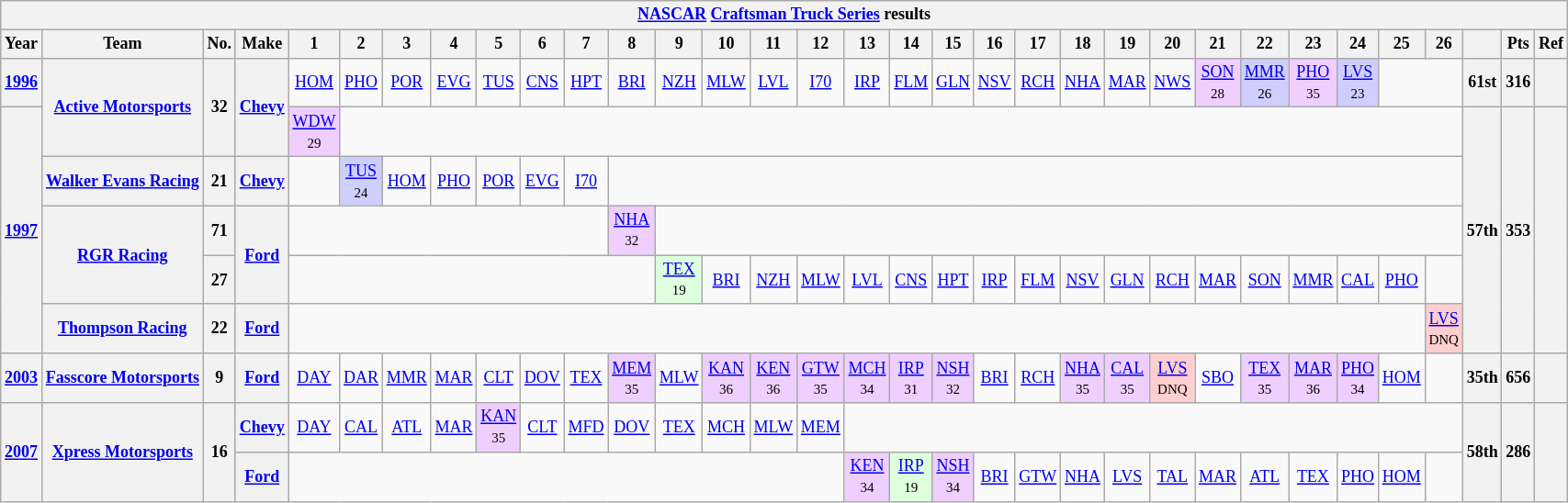<table class="wikitable" style="text-align:center; font-size:75%">
<tr>
<th colspan=45><a href='#'>NASCAR</a> <a href='#'>Craftsman Truck Series</a> results</th>
</tr>
<tr>
<th>Year</th>
<th>Team</th>
<th>No.</th>
<th>Make</th>
<th>1</th>
<th>2</th>
<th>3</th>
<th>4</th>
<th>5</th>
<th>6</th>
<th>7</th>
<th>8</th>
<th>9</th>
<th>10</th>
<th>11</th>
<th>12</th>
<th>13</th>
<th>14</th>
<th>15</th>
<th>16</th>
<th>17</th>
<th>18</th>
<th>19</th>
<th>20</th>
<th>21</th>
<th>22</th>
<th>23</th>
<th>24</th>
<th>25</th>
<th>26</th>
<th></th>
<th>Pts</th>
<th>Ref</th>
</tr>
<tr>
<th><a href='#'>1996</a></th>
<th rowspan=2><a href='#'>Active Motorsports</a></th>
<th rowspan=2>32</th>
<th rowspan=2><a href='#'>Chevy</a></th>
<td><a href='#'>HOM</a></td>
<td><a href='#'>PHO</a></td>
<td><a href='#'>POR</a></td>
<td><a href='#'>EVG</a></td>
<td><a href='#'>TUS</a></td>
<td><a href='#'>CNS</a></td>
<td><a href='#'>HPT</a></td>
<td><a href='#'>BRI</a></td>
<td><a href='#'>NZH</a></td>
<td><a href='#'>MLW</a></td>
<td><a href='#'>LVL</a></td>
<td><a href='#'>I70</a></td>
<td><a href='#'>IRP</a></td>
<td><a href='#'>FLM</a></td>
<td><a href='#'>GLN</a></td>
<td><a href='#'>NSV</a></td>
<td><a href='#'>RCH</a></td>
<td><a href='#'>NHA</a></td>
<td><a href='#'>MAR</a></td>
<td><a href='#'>NWS</a></td>
<td style="background:#EFCFFF;"><a href='#'>SON</a><br><small>28</small></td>
<td style="background:#CFCFFF;"><a href='#'>MMR</a><br><small>26</small></td>
<td style="background:#EFCFFF;"><a href='#'>PHO</a><br><small>35</small></td>
<td style="background:#CFCFFF;"><a href='#'>LVS</a><br><small>23</small></td>
<td colspan=2></td>
<th>61st</th>
<th>316</th>
<th></th>
</tr>
<tr>
<th rowspan=5><a href='#'>1997</a></th>
<td style="background:#EFCFFF;"><a href='#'>WDW</a><br><small>29</small></td>
<td colspan=25></td>
<th rowspan=5>57th</th>
<th rowspan=5>353</th>
<th rowspan=5></th>
</tr>
<tr>
<th><a href='#'>Walker Evans Racing</a></th>
<th>21</th>
<th><a href='#'>Chevy</a></th>
<td></td>
<td style="background:#CFCFFF;"><a href='#'>TUS</a><br><small>24</small></td>
<td><a href='#'>HOM</a></td>
<td><a href='#'>PHO</a></td>
<td><a href='#'>POR</a></td>
<td><a href='#'>EVG</a></td>
<td><a href='#'>I70</a></td>
<td colspan=19></td>
</tr>
<tr>
<th rowspan=2><a href='#'>RGR Racing</a></th>
<th>71</th>
<th rowspan=2><a href='#'>Ford</a></th>
<td colspan=7></td>
<td style="background:#EFCFFF;"><a href='#'>NHA</a><br><small>32</small></td>
<td colspan=18></td>
</tr>
<tr>
<th>27</th>
<td colspan=8></td>
<td style="background:#DFFFDF;"><a href='#'>TEX</a><br><small>19</small></td>
<td><a href='#'>BRI</a></td>
<td><a href='#'>NZH</a></td>
<td><a href='#'>MLW</a></td>
<td><a href='#'>LVL</a></td>
<td><a href='#'>CNS</a></td>
<td><a href='#'>HPT</a></td>
<td><a href='#'>IRP</a></td>
<td><a href='#'>FLM</a></td>
<td><a href='#'>NSV</a></td>
<td><a href='#'>GLN</a></td>
<td><a href='#'>RCH</a></td>
<td><a href='#'>MAR</a></td>
<td><a href='#'>SON</a></td>
<td><a href='#'>MMR</a></td>
<td><a href='#'>CAL</a></td>
<td><a href='#'>PHO</a></td>
<td></td>
</tr>
<tr>
<th><a href='#'>Thompson Racing</a></th>
<th>22</th>
<th><a href='#'>Ford</a></th>
<td colspan=25></td>
<td style="background:#FFCFCF;"><a href='#'>LVS</a><br><small>DNQ</small></td>
</tr>
<tr>
<th><a href='#'>2003</a></th>
<th><a href='#'>Fasscore Motorsports</a></th>
<th>9</th>
<th><a href='#'>Ford</a></th>
<td><a href='#'>DAY</a></td>
<td><a href='#'>DAR</a></td>
<td><a href='#'>MMR</a></td>
<td><a href='#'>MAR</a></td>
<td><a href='#'>CLT</a></td>
<td><a href='#'>DOV</a></td>
<td><a href='#'>TEX</a></td>
<td style="background:#EFCFFF;"><a href='#'>MEM</a><br><small>35</small></td>
<td><a href='#'>MLW</a></td>
<td style="background:#EFCFFF;"><a href='#'>KAN</a><br><small>36</small></td>
<td style="background:#EFCFFF;"><a href='#'>KEN</a><br><small>36</small></td>
<td style="background:#EFCFFF;"><a href='#'>GTW</a><br><small>35</small></td>
<td style="background:#EFCFFF;"><a href='#'>MCH</a><br><small>34</small></td>
<td style="background:#EFCFFF;"><a href='#'>IRP</a><br><small>31</small></td>
<td style="background:#EFCFFF;"><a href='#'>NSH</a><br><small>32</small></td>
<td><a href='#'>BRI</a></td>
<td><a href='#'>RCH</a></td>
<td style="background:#EFCFFF;"><a href='#'>NHA</a><br><small>35</small></td>
<td style="background:#EFCFFF;"><a href='#'>CAL</a><br><small>35</small></td>
<td style="background:#FFCFCF;"><a href='#'>LVS</a><br><small>DNQ</small></td>
<td><a href='#'>SBO</a></td>
<td style="background:#EFCFFF;"><a href='#'>TEX</a><br><small>35</small></td>
<td style="background:#EFCFFF;"><a href='#'>MAR</a><br><small>36</small></td>
<td style="background:#EFCFFF;"><a href='#'>PHO</a><br><small>34</small></td>
<td><a href='#'>HOM</a></td>
<td></td>
<th>35th</th>
<th>656</th>
<th></th>
</tr>
<tr>
<th rowspan=2><a href='#'>2007</a></th>
<th rowspan=2><a href='#'>Xpress Motorsports</a></th>
<th rowspan=2>16</th>
<th><a href='#'>Chevy</a></th>
<td><a href='#'>DAY</a></td>
<td><a href='#'>CAL</a></td>
<td><a href='#'>ATL</a></td>
<td><a href='#'>MAR</a></td>
<td style="background:#EFCFFF;"><a href='#'>KAN</a><br><small>35</small></td>
<td><a href='#'>CLT</a></td>
<td><a href='#'>MFD</a></td>
<td><a href='#'>DOV</a></td>
<td><a href='#'>TEX</a></td>
<td><a href='#'>MCH</a></td>
<td><a href='#'>MLW</a></td>
<td><a href='#'>MEM</a></td>
<td colspan=14></td>
<th rowspan=2>58th</th>
<th rowspan=2>286</th>
<th rowspan=2></th>
</tr>
<tr>
<th><a href='#'>Ford</a></th>
<td colspan=12></td>
<td style="background:#EFCFFF;"><a href='#'>KEN</a><br><small>34</small></td>
<td style="background:#DFFFDF;"><a href='#'>IRP</a><br><small>19</small></td>
<td style="background:#EFCFFF;"><a href='#'>NSH</a><br><small>34</small></td>
<td><a href='#'>BRI</a></td>
<td><a href='#'>GTW</a></td>
<td><a href='#'>NHA</a></td>
<td><a href='#'>LVS</a></td>
<td><a href='#'>TAL</a></td>
<td><a href='#'>MAR</a></td>
<td><a href='#'>ATL</a></td>
<td><a href='#'>TEX</a></td>
<td><a href='#'>PHO</a></td>
<td><a href='#'>HOM</a></td>
<td></td>
</tr>
</table>
